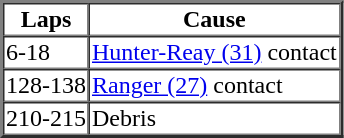<table border=2 cellspacing=0>
<tr>
<th>Laps</th>
<th>Cause</th>
</tr>
<tr>
<td>6-18</td>
<td><a href='#'>Hunter-Reay (31)</a> contact</td>
</tr>
<tr>
<td>128-138</td>
<td><a href='#'>Ranger (27)</a> contact</td>
</tr>
<tr>
<td>210-215</td>
<td>Debris</td>
</tr>
</table>
